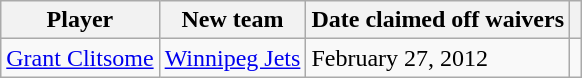<table class="wikitable">
<tr>
<th>Player</th>
<th>New team</th>
<th>Date claimed off waivers</th>
<th></th>
</tr>
<tr>
<td><a href='#'>Grant Clitsome</a></td>
<td><a href='#'>Winnipeg Jets</a></td>
<td>February 27, 2012</td>
<td></td>
</tr>
</table>
